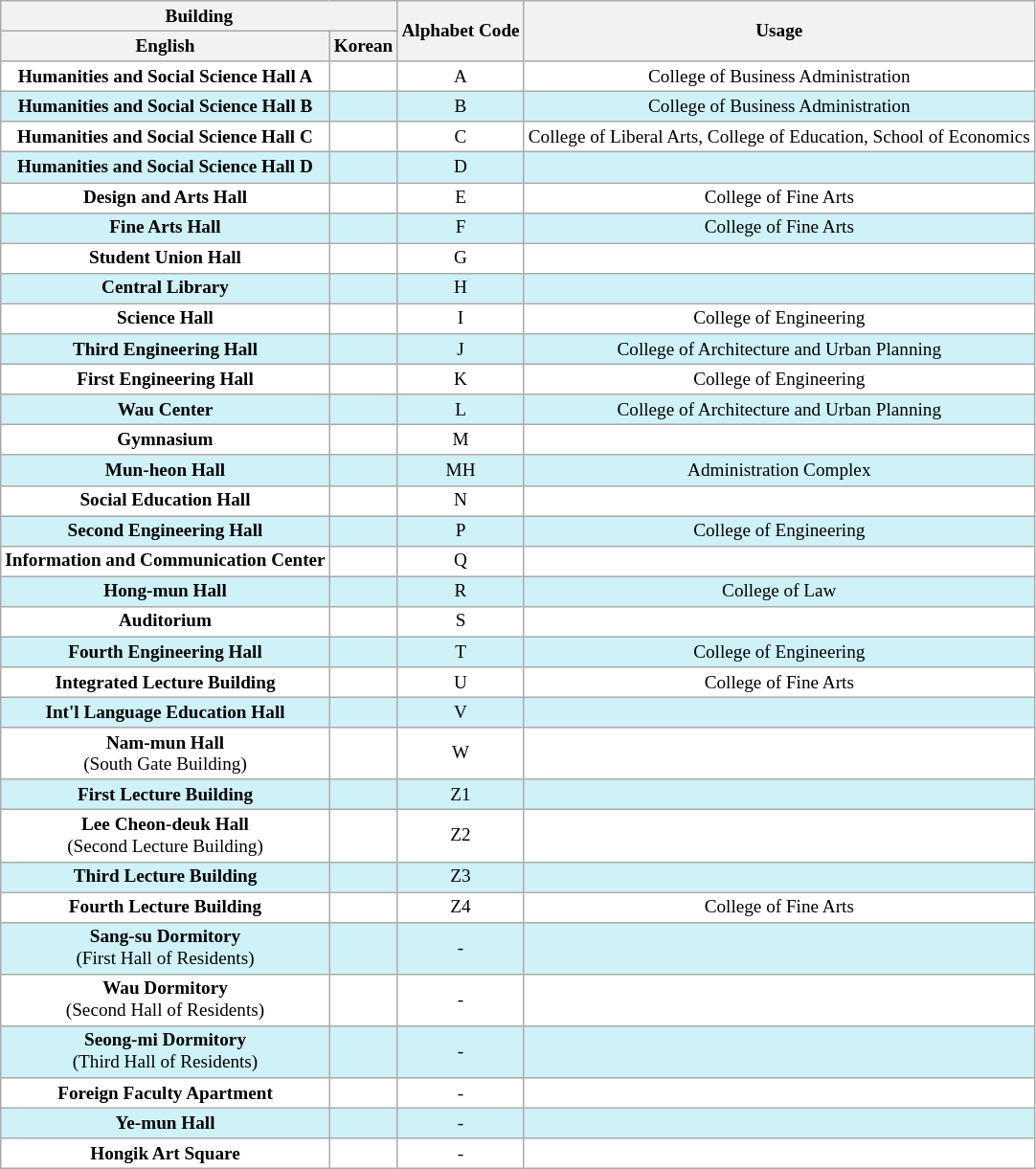<table class="wikitable" style="font-size: 80%; text-align: center;">
<tr>
<th colspan=2>Building</th>
<th rowspan=2>Alphabet Code</th>
<th rowspan=2>Usage</th>
</tr>
<tr>
<th>English</th>
<th>Korean</th>
</tr>
<tr bgcolor=white>
<td><strong>Humanities and Social Science Hall A</strong></td>
<td></td>
<td>A</td>
<td>College of Business Administration</td>
</tr>
<tr bgcolor="#cff1f8">
<td><strong>Humanities and Social Science Hall B</strong></td>
<td></td>
<td>B</td>
<td>College of Business Administration</td>
</tr>
<tr bgcolor=white>
<td><strong>Humanities and Social Science Hall C</strong></td>
<td></td>
<td>C</td>
<td>College of Liberal Arts, College of Education, School of Economics</td>
</tr>
<tr bgcolor="#cff1f8">
<td><strong>Humanities and Social Science Hall D</strong></td>
<td></td>
<td>D</td>
<td></td>
</tr>
<tr bgcolor=white>
<td><strong>Design and Arts Hall</strong></td>
<td></td>
<td>E</td>
<td>College of Fine Arts</td>
</tr>
<tr bgcolor="#cff1f8">
<td><strong>Fine Arts Hall</strong></td>
<td></td>
<td>F</td>
<td>College of Fine Arts</td>
</tr>
<tr bgcolor=white>
<td><strong>Student Union Hall</strong></td>
<td></td>
<td>G</td>
<td></td>
</tr>
<tr bgcolor="#cff1f8">
<td><strong>Central Library</strong></td>
<td></td>
<td>H</td>
<td></td>
</tr>
<tr bgcolor=white>
<td><strong>Science Hall</strong></td>
<td></td>
<td>I</td>
<td>College of Engineering</td>
</tr>
<tr bgcolor="#cff1f8">
<td><strong>Third Engineering Hall</strong></td>
<td></td>
<td>J</td>
<td>College of Architecture and Urban Planning</td>
</tr>
<tr bgcolor=white>
<td><strong>First Engineering Hall</strong></td>
<td></td>
<td>K</td>
<td>College of Engineering</td>
</tr>
<tr bgcolor="#cff1f8">
<td><strong>Wau Center</strong></td>
<td></td>
<td>L</td>
<td>College of Architecture and Urban Planning</td>
</tr>
<tr bgcolor=white>
<td><strong>Gymnasium</strong></td>
<td></td>
<td>M</td>
<td></td>
</tr>
<tr bgcolor="#cff1f8">
<td><strong>Mun-heon Hall</strong></td>
<td></td>
<td>MH</td>
<td>Administration Complex</td>
</tr>
<tr bgcolor="white">
<td><strong>Social Education Hall</strong></td>
<td></td>
<td>N</td>
<td></td>
</tr>
<tr bgcolor="#cff1f8">
<td><strong>Second Engineering Hall</strong></td>
<td></td>
<td>P</td>
<td>College of Engineering</td>
</tr>
<tr bgcolor=white>
<td><strong>Information and Communication Center</strong></td>
<td></td>
<td>Q</td>
<td></td>
</tr>
<tr bgcolor="#cff1f8">
<td><strong>Hong-mun Hall</strong></td>
<td></td>
<td>R</td>
<td>College of Law</td>
</tr>
<tr bgcolor=white>
<td><strong>Auditorium</strong></td>
<td></td>
<td>S</td>
<td></td>
</tr>
<tr bgcolor="#cff1f8">
<td><strong>Fourth Engineering Hall</strong></td>
<td></td>
<td>T</td>
<td>College of Engineering</td>
</tr>
<tr bgcolor=white>
<td><strong>Integrated Lecture Building</strong></td>
<td></td>
<td>U</td>
<td>College of Fine Arts</td>
</tr>
<tr bgcolor="#cff1f8">
<td><strong>Int'l Language Education Hall</strong></td>
<td></td>
<td>V</td>
<td></td>
</tr>
<tr bgcolor=white>
<td><strong>Nam-mun Hall</strong><br>(South Gate Building)</td>
<td></td>
<td>W</td>
<td></td>
</tr>
<tr bgcolor="#cff1f8">
<td><strong>First Lecture Building</strong></td>
<td></td>
<td>Z1</td>
<td></td>
</tr>
<tr bgcolor=white>
<td><strong>Lee Cheon-deuk Hall</strong><br>(Second Lecture Building)</td>
<td></td>
<td>Z2</td>
<td></td>
</tr>
<tr bgcolor="#cff1f8">
<td><strong>Third Lecture Building</strong></td>
<td></td>
<td>Z3</td>
<td></td>
</tr>
<tr bgcolor=white>
<td><strong>Fourth Lecture Building</strong></td>
<td></td>
<td>Z4</td>
<td>College of Fine Arts</td>
</tr>
<tr bgcolor="#cff1f8">
<td><strong>Sang-su Dormitory</strong><br>(First Hall of Residents)</td>
<td></td>
<td>-</td>
<td></td>
</tr>
<tr bgcolor=white>
<td><strong>Wau Dormitory</strong><br>(Second Hall of Residents)</td>
<td></td>
<td>-</td>
<td></td>
</tr>
<tr bgcolor="#cff1f8">
<td><strong>Seong-mi Dormitory</strong><br>(Third Hall of Residents)</td>
<td></td>
<td>-</td>
<td></td>
</tr>
<tr bgcolor=white>
<td><strong>Foreign Faculty Apartment</strong></td>
<td></td>
<td>-</td>
<td></td>
</tr>
<tr bgcolor="#cff1f8">
<td><strong>Ye-mun Hall</strong></td>
<td></td>
<td>-</td>
<td></td>
</tr>
<tr bgcolor=white>
<td><strong>Hongik Art Square</strong></td>
<td></td>
<td>-</td>
<td></td>
</tr>
</table>
